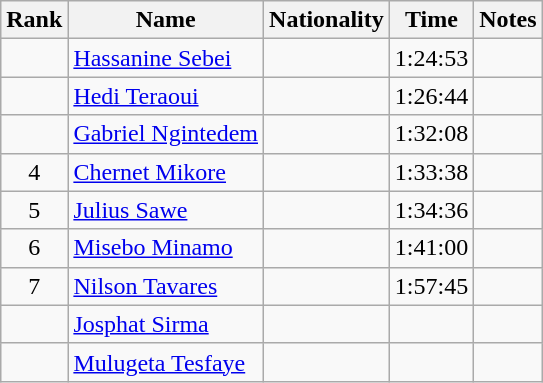<table class="wikitable sortable" style="text-align:center">
<tr>
<th>Rank</th>
<th>Name</th>
<th>Nationality</th>
<th>Time</th>
<th>Notes</th>
</tr>
<tr>
<td></td>
<td align=left><a href='#'>Hassanine Sebei</a></td>
<td align=left></td>
<td>1:24:53</td>
<td></td>
</tr>
<tr>
<td></td>
<td align=left><a href='#'>Hedi Teraoui</a></td>
<td align=left></td>
<td>1:26:44</td>
<td></td>
</tr>
<tr>
<td></td>
<td align=left><a href='#'>Gabriel Ngintedem</a></td>
<td align=left></td>
<td>1:32:08</td>
<td></td>
</tr>
<tr>
<td>4</td>
<td align=left><a href='#'>Chernet Mikore</a></td>
<td align=left></td>
<td>1:33:38</td>
<td></td>
</tr>
<tr>
<td>5</td>
<td align=left><a href='#'>Julius Sawe</a></td>
<td align=left></td>
<td>1:34:36</td>
<td></td>
</tr>
<tr>
<td>6</td>
<td align=left><a href='#'>Misebo Minamo</a></td>
<td align=left></td>
<td>1:41:00</td>
<td></td>
</tr>
<tr>
<td>7</td>
<td align=left><a href='#'>Nilson Tavares</a></td>
<td align=left></td>
<td>1:57:45</td>
<td></td>
</tr>
<tr>
<td></td>
<td align=left><a href='#'>Josphat Sirma</a></td>
<td align=left></td>
<td></td>
<td></td>
</tr>
<tr>
<td></td>
<td align=left><a href='#'>Mulugeta Tesfaye</a></td>
<td align=left></td>
<td></td>
<td></td>
</tr>
</table>
